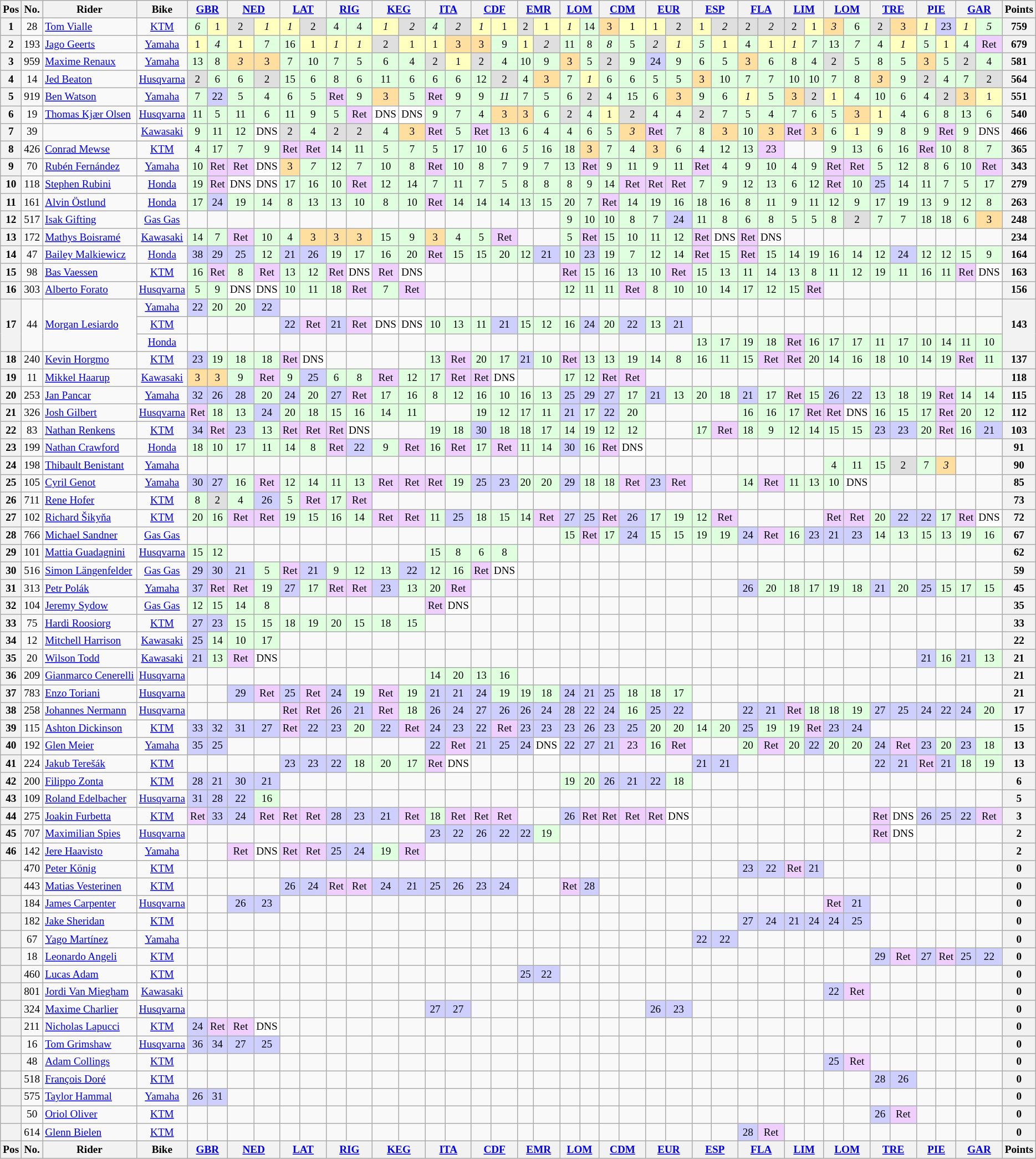<table class="wikitable" style="font-size: 80%; text-align:center">
<tr valign="top">
<th valign="middle">Pos</th>
<th valign="middle">No.</th>
<th valign="middle">Rider</th>
<th valign="middle">Bike</th>
<th colspan=2><a href='#'>GBR</a><br></th>
<th colspan=2><a href='#'>NED</a><br></th>
<th colspan=2><a href='#'>LAT</a><br></th>
<th colspan=2><a href='#'>RIG</a><br></th>
<th colspan=2><a href='#'>KEG</a><br></th>
<th colspan=2><a href='#'>ITA</a><br></th>
<th colspan=2><a href='#'>CDF</a><br></th>
<th colspan=2><a href='#'>EMR</a><br></th>
<th colspan=2><a href='#'>LOM</a><br></th>
<th colspan=2><a href='#'>CDM</a><br></th>
<th colspan=2><a href='#'>EUR</a><br></th>
<th colspan=2><a href='#'>ESP</a><br></th>
<th colspan=2><a href='#'>FLA</a><br></th>
<th colspan=2><a href='#'>LIM</a><br></th>
<th colspan=2><a href='#'>LOM</a><br></th>
<th colspan=2><a href='#'>TRE</a><br></th>
<th colspan=2><a href='#'>PIE</a><br></th>
<th colspan=2><a href='#'>GAR</a><br></th>
<th valign="middle">Points</th>
</tr>
<tr>
<th>1</th>
<td>28</td>
<td align=left> <a href='#'>Tom Vialle</a></td>
<td><a href='#'>KTM</a></td>
<td style="background:#dfffdf;"><em>6</em></td>
<td style="background:#ffffbf;">1</td>
<td style="background:#dfdfdf;">2</td>
<td style="background:#ffffbf;"><em>1</em></td>
<td style="background:#ffffbf;"><em>1</em></td>
<td style="background:#dfdfdf;">2</td>
<td style="background:#dfffdf;">4</td>
<td style="background:#dfffdf;">4</td>
<td style="background:#ffffbf;"><em>1</em></td>
<td style="background:#dfdfdf;"><em>2</em></td>
<td style="background:#dfffdf;"><em>4</em></td>
<td style="background:#dfdfdf;"><em>2</em></td>
<td style="background:#ffffbf;"><em>1</em></td>
<td style="background:#ffffbf;">1</td>
<td style="background:#dfdfdf;">2</td>
<td style="background:#ffffbf;">1</td>
<td style="background:#ffffbf;"><em>1</em></td>
<td style="background:#dfffdf;">14</td>
<td style="background:#ffdf9f;">3</td>
<td style="background:#ffffbf;">1</td>
<td style="background:#ffffbf;">1</td>
<td style="background:#dfdfdf;">2</td>
<td style="background:#ffffbf;">1</td>
<td style="background:#dfdfdf;"><em>2</em></td>
<td style="background:#dfdfdf;">2</td>
<td style="background:#dfdfdf;"><em>2</em></td>
<td style="background:#dfdfdf;">2</td>
<td style="background:#ffffbf;">1</td>
<td style="background:#ffdf9f;"><em>3</em></td>
<td style="background:#dfffdf;">6</td>
<td style="background:#dfdfdf;">2</td>
<td style="background:#ffdf9f;">3</td>
<td style="background:#ffffbf;"><em>1</em></td>
<td style="background:#cfcfff;">23</td>
<td style="background:#ffffbf;"><em>1</em></td>
<td style="background:#dfffdf;"><em>5</em></td>
<th>759</th>
</tr>
<tr>
<th>2</th>
<td>193</td>
<td align=left> <a href='#'>Jago Geerts</a></td>
<td><a href='#'>Yamaha</a></td>
<td style="background:#ffffbf;">1</td>
<td style="background:#dfffdf;"><em>4</em></td>
<td style="background:#ffffbf;">1</td>
<td style="background:#dfffdf;">7</td>
<td style="background:#dfffdf;">16</td>
<td style="background:#ffffbf;">1</td>
<td style="background:#ffffbf;"><em>1</em></td>
<td style="background:#ffffbf;"><em>1</em></td>
<td style="background:#dfdfdf;">2</td>
<td style="background:#ffffbf;">1</td>
<td style="background:#ffffbf;">1</td>
<td style="background:#ffdf9f;">3</td>
<td style="background:#ffdf9f;">3</td>
<td style="background:#dfffdf;">9</td>
<td style="background:#ffffbf;">1</td>
<td style="background:#dfdfdf;"><em>2</em></td>
<td style="background:#dfffdf;">11</td>
<td style="background:#dfffdf;">8</td>
<td style="background:#dfffdf;"><em>8</em></td>
<td style="background:#dfffdf;">5</td>
<td style="background:#dfdfdf;"><em>2</em></td>
<td style="background:#ffffbf;"><em>1</em></td>
<td style="background:#dfffdf;"><em>5</em></td>
<td style="background:#ffffbf;">1</td>
<td style="background:#dfffdf;">4</td>
<td style="background:#ffffbf;">1</td>
<td style="background:#ffffbf;"><em>1</em></td>
<td style="background:#dfffdf;"><em>7</em></td>
<td style="background:#dfffdf;">13</td>
<td style="background:#dfffdf;"><em>7</em></td>
<td style="background:#dfffdf;">4</td>
<td style="background:#ffffbf;"><em>1</em></td>
<td style="background:#dfffdf;">5</td>
<td style="background:#ffffbf;">1</td>
<td style="background:#dfffdf;">4</td>
<td style="background:#efcfff;">Ret</td>
<th>679</th>
</tr>
<tr>
<th>3</th>
<td>959</td>
<td align=left> <a href='#'>Maxime Renaux</a></td>
<td><a href='#'>Yamaha</a></td>
<td style="background:#dfffdf;">13</td>
<td style="background:#dfffdf;">8</td>
<td style="background:#ffdf9f;"><em>3</em></td>
<td style="background:#ffdf9f;">3</td>
<td style="background:#dfffdf;">7</td>
<td style="background:#dfffdf;">10</td>
<td style="background:#dfffdf;">7</td>
<td style="background:#dfffdf;">5</td>
<td style="background:#dfffdf;">6</td>
<td style="background:#dfffdf;">4</td>
<td style="background:#dfdfdf;">2</td>
<td style="background:#ffffbf;">1</td>
<td style="background:#dfdfdf;">2</td>
<td style="background:#dfffdf;">4</td>
<td style="background:#dfffdf;">10</td>
<td style="background:#dfffdf;">9</td>
<td style="background:#ffdf9f;">3</td>
<td style="background:#dfffdf;">5</td>
<td style="background:#dfdfdf;">2</td>
<td style="background:#dfffdf;">9</td>
<td style="background:#cfcfff;">24</td>
<td style="background:#dfffdf;">9</td>
<td style="background:#dfffdf;">6</td>
<td style="background:#dfffdf;">5</td>
<td style="background:#ffdf9f;">3</td>
<td style="background:#dfffdf;">6</td>
<td style="background:#dfffdf;">8</td>
<td style="background:#dfffdf;">4</td>
<td style="background:#dfdfdf;">2</td>
<td style="background:#dfffdf;">5</td>
<td style="background:#dfffdf;">8</td>
<td style="background:#dfffdf;">5</td>
<td style="background:#ffdf9f;">3</td>
<td style="background:#dfffdf;">5</td>
<td style="background:#dfdfdf;">2</td>
<td style="background:#dfffdf;">4</td>
<th>581</th>
</tr>
<tr>
<th>4</th>
<td>14</td>
<td align=left> <a href='#'>Jed Beaton</a></td>
<td><a href='#'>Husqvarna</a></td>
<td style="background:#dfdfdf;">2</td>
<td style="background:#dfffdf;">6</td>
<td style="background:#dfffdf;">6</td>
<td style="background:#dfdfdf;">2</td>
<td style="background:#dfffdf;">15</td>
<td style="background:#dfffdf;">6</td>
<td style="background:#dfffdf;">8</td>
<td style="background:#dfffdf;">6</td>
<td style="background:#dfffdf;">11</td>
<td style="background:#dfffdf;">6</td>
<td style="background:#dfffdf;">6</td>
<td style="background:#dfffdf;">6</td>
<td style="background:#dfffdf;">12</td>
<td style="background:#dfdfdf;">2</td>
<td style="background:#dfffdf;">4</td>
<td style="background:#ffdf9f;">3</td>
<td style="background:#dfffdf;">7</td>
<td style="background:#ffffbf;"><em>1</em></td>
<td style="background:#dfffdf;">6</td>
<td style="background:#dfffdf;">6</td>
<td style="background:#dfffdf;">5</td>
<td style="background:#dfffdf;">5</td>
<td style="background:#ffdf9f;">3</td>
<td style="background:#dfffdf;">10</td>
<td style="background:#dfffdf;">7</td>
<td style="background:#dfffdf;">7</td>
<td style="background:#dfffdf;">10</td>
<td style="background:#dfffdf;">10</td>
<td style="background:#dfffdf;">7</td>
<td style="background:#dfffdf;">8</td>
<td style="background:#ffdf9f;"><em>3</em></td>
<td style="background:#dfffdf;">9</td>
<td style="background:#dfdfdf;">2</td>
<td style="background:#dfffdf;">4</td>
<td style="background:#dfffdf;">7</td>
<td style="background:#dfdfdf;">2</td>
<th>564</th>
</tr>
<tr>
<th>5</th>
<td>919</td>
<td align=left> <a href='#'>Ben Watson</a></td>
<td><a href='#'>Yamaha</a></td>
<td style="background:#dfffdf;">7</td>
<td style="background:#cfcfff;">22</td>
<td style="background:#dfffdf;">5</td>
<td style="background:#dfffdf;">4</td>
<td style="background:#dfffdf;">6</td>
<td style="background:#dfffdf;">5</td>
<td style="background:#efcfff;">Ret</td>
<td style="background:#dfffdf;">9</td>
<td style="background:#ffdf9f;">3</td>
<td style="background:#dfffdf;">5</td>
<td style="background:#efcfff;">Ret</td>
<td style="background:#dfffdf;">9</td>
<td style="background:#dfffdf;">9</td>
<td style="background:#dfffdf;"><em>11</em></td>
<td style="background:#dfffdf;">7</td>
<td style="background:#dfffdf;">5</td>
<td style="background:#dfffdf;">6</td>
<td style="background:#dfdfdf;">2</td>
<td style="background:#dfffdf;">4</td>
<td style="background:#dfffdf;">15</td>
<td style="background:#dfffdf;">6</td>
<td style="background:#ffdf9f;">3</td>
<td style="background:#dfffdf;">9</td>
<td style="background:#dfffdf;">6</td>
<td style="background:#ffffbf;"><em>1</em></td>
<td style="background:#dfffdf;">5</td>
<td style="background:#ffdf9f;">3</td>
<td style="background:#dfdfdf;">2</td>
<td style="background:#ffffbf;">1</td>
<td style="background:#dfffdf;">4</td>
<td style="background:#dfffdf;">10</td>
<td style="background:#dfffdf;">6</td>
<td style="background:#dfffdf;">4</td>
<td style="background:#dfdfdf;">2</td>
<td style="background:#ffdf9f;">3</td>
<td style="background:#ffffbf;">1</td>
<th>551</th>
</tr>
<tr>
<th>6</th>
<td>19</td>
<td align=left> <a href='#'>Thomas Kjær Olsen</a></td>
<td><a href='#'>Husqvarna</a></td>
<td style="background:#dfffdf;">11</td>
<td style="background:#dfffdf;">5</td>
<td style="background:#dfffdf;">11</td>
<td style="background:#dfffdf;">6</td>
<td style="background:#dfffdf;">11</td>
<td style="background:#dfffdf;">9</td>
<td style="background:#dfffdf;">5</td>
<td style="background:#efcfff;">Ret</td>
<td style="background:#ffffff;">DNS</td>
<td style="background:#ffffff;">DNS</td>
<td style="background:#dfffdf;">9</td>
<td style="background:#dfffdf;">7</td>
<td style="background:#dfffdf;">4</td>
<td style="background:#ffdf9f;">3</td>
<td style="background:#ffdf9f;">3</td>
<td style="background:#dfffdf;">6</td>
<td style="background:#dfdfdf;">2</td>
<td style="background:#dfffdf;">4</td>
<td style="background:#ffffbf;">1</td>
<td style="background:#dfdfdf;">2</td>
<td style="background:#dfffdf;">4</td>
<td style="background:#dfffdf;">4</td>
<td style="background:#dfdfdf;">2</td>
<td style="background:#dfffdf;">7</td>
<td style="background:#dfffdf;">5</td>
<td style="background:#dfffdf;">4</td>
<td style="background:#dfffdf;">7</td>
<td style="background:#dfffdf;">6</td>
<td style="background:#dfffdf;">5</td>
<td style="background:#ffdf9f;">3</td>
<td style="background:#ffffbf;">1</td>
<td style="background:#dfffdf;">4</td>
<td style="background:#dfffdf;">6</td>
<td style="background:#dfffdf;">8</td>
<td style="background:#dfffdf;">13</td>
<td style="background:#dfffdf;">6</td>
<th>540</th>
</tr>
<tr>
<th>7</th>
<td>39</td>
<td align=left></td>
<td><a href='#'>Kawasaki</a></td>
<td style="background:#dfffdf;">9</td>
<td style="background:#dfffdf;">11</td>
<td style="background:#dfffdf;">12</td>
<td style="background:#ffffff;">DNS</td>
<td style="background:#dfdfdf;">2</td>
<td style="background:#dfffdf;">4</td>
<td style="background:#dfdfdf;">2</td>
<td style="background:#dfdfdf;">2</td>
<td style="background:#dfffdf;">4</td>
<td style="background:#ffdf9f;">3</td>
<td style="background:#efcfff;">Ret</td>
<td style="background:#dfffdf;">5</td>
<td style="background:#efcfff;">Ret</td>
<td style="background:#dfffdf;">13</td>
<td style="background:#dfffdf;">6</td>
<td style="background:#dfffdf;">4</td>
<td style="background:#dfffdf;">4</td>
<td style="background:#dfffdf;">6</td>
<td style="background:#dfffdf;">5</td>
<td style="background:#ffdf9f;"><em>3</em></td>
<td style="background:#efcfff;">Ret</td>
<td style="background:#dfffdf;">7</td>
<td style="background:#dfffdf;">8</td>
<td style="background:#ffdf9f;">3</td>
<td style="background:#dfffdf;">10</td>
<td style="background:#ffdf9f;">3</td>
<td style="background:#efcfff;">Ret</td>
<td style="background:#ffdf9f;">3</td>
<td style="background:#dfffdf;">6</td>
<td style="background:#ffffbf;">1</td>
<td style="background:#dfffdf;">9</td>
<td style="background:#dfffdf;">8</td>
<td style="background:#dfffdf;">9</td>
<td style="background:#efcfff;">Ret</td>
<td style="background:#dfffdf;">9</td>
<td style="background:#ffffff;">DNS</td>
<th>466</th>
</tr>
<tr>
<th>8</th>
<td>426</td>
<td align=left> <a href='#'>Conrad Mewse</a></td>
<td><a href='#'>KTM</a></td>
<td style="background:#dfffdf;">4</td>
<td style="background:#dfffdf;">17</td>
<td style="background:#dfffdf;">7</td>
<td style="background:#dfffdf;">9</td>
<td style="background:#efcfff;">Ret</td>
<td style="background:#efcfff;">Ret</td>
<td style="background:#dfffdf;">14</td>
<td style="background:#dfffdf;">11</td>
<td style="background:#dfffdf;">5</td>
<td style="background:#dfffdf;">7</td>
<td style="background:#dfffdf;">5</td>
<td style="background:#dfffdf;">17</td>
<td style="background:#dfffdf;">10</td>
<td style="background:#dfffdf;">6</td>
<td style="background:#dfffdf;"><em>5</em></td>
<td style="background:#dfffdf;">16</td>
<td style="background:#dfffdf;">18</td>
<td style="background:#ffdf9f;">3</td>
<td style="background:#dfffdf;">7</td>
<td style="background:#dfffdf;">4</td>
<td style="background:#ffdf9f;">3</td>
<td style="background:#dfffdf;">6</td>
<td style="background:#dfffdf;">4</td>
<td style="background:#dfffdf;">12</td>
<td style="background:#dfffdf;">13</td>
<td style="background:#efcfff;">23</td>
<td></td>
<td></td>
<td style="background:#dfffdf;">9</td>
<td style="background:#dfffdf;">13</td>
<td style="background:#dfffdf;">6</td>
<td style="background:#dfffdf;">16</td>
<td style="background:#efcfff;">Ret</td>
<td style="background:#dfffdf;">10</td>
<td style="background:#dfffdf;">8</td>
<td style="background:#dfffdf;">7</td>
<th>365</th>
</tr>
<tr>
<th>9</th>
<td>70</td>
<td align=left> <a href='#'>Rubén Fernández</a></td>
<td><a href='#'>Yamaha</a></td>
<td style="background:#dfffdf;">10</td>
<td style="background:#efcfff;">Ret</td>
<td style="background:#efcfff;">Ret</td>
<td style="background:#ffffff;">DNS</td>
<td style="background:#ffdf9f;">3</td>
<td style="background:#dfffdf;"><em>7</em></td>
<td style="background:#dfffdf;">12</td>
<td style="background:#dfffdf;">7</td>
<td style="background:#dfffdf;">10</td>
<td style="background:#dfffdf;">8</td>
<td style="background:#efcfff;">Ret</td>
<td style="background:#dfffdf;">10</td>
<td style="background:#dfffdf;">8</td>
<td style="background:#dfffdf;">7</td>
<td style="background:#dfffdf;">9</td>
<td style="background:#dfffdf;">7</td>
<td style="background:#dfffdf;">13</td>
<td style="background:#efcfff;">Ret</td>
<td style="background:#dfffdf;">9</td>
<td style="background:#dfffdf;">11</td>
<td style="background:#dfffdf;">9</td>
<td style="background:#dfffdf;">11</td>
<td style="background:#efcfff;">Ret</td>
<td style="background:#dfffdf;">4</td>
<td style="background:#dfffdf;">9</td>
<td style="background:#dfffdf;">10</td>
<td style="background:#dfffdf;">4</td>
<td style="background:#dfffdf;">9</td>
<td style="background:#efcfff;">Ret</td>
<td style="background:#efcfff;">Ret</td>
<td style="background:#dfffdf;">5</td>
<td style="background:#dfffdf;">12</td>
<td style="background:#dfffdf;">8</td>
<td style="background:#dfffdf;">6</td>
<td style="background:#dfffdf;">10</td>
<td style="background:#efcfff;">Ret</td>
<th>343</th>
</tr>
<tr>
<th>10</th>
<td>118</td>
<td align=left> <a href='#'>Stephen Rubini</a></td>
<td><a href='#'>Honda</a></td>
<td style="background:#dfffdf;">19</td>
<td style="background:#efcfff;">Ret</td>
<td style="background:#ffffff;">DNS</td>
<td style="background:#ffffff;">DNS</td>
<td style="background:#dfffdf;">17</td>
<td style="background:#dfffdf;">16</td>
<td style="background:#dfffdf;">10</td>
<td style="background:#efcfff;">Ret</td>
<td style="background:#dfffdf;">12</td>
<td style="background:#dfffdf;">14</td>
<td style="background:#dfffdf;">7</td>
<td style="background:#dfffdf;">11</td>
<td style="background:#dfffdf;">7</td>
<td style="background:#dfffdf;">5</td>
<td style="background:#dfffdf;">8</td>
<td style="background:#dfffdf;">8</td>
<td style="background:#dfffdf;">8</td>
<td style="background:#dfffdf;">9</td>
<td style="background:#dfffdf;">14</td>
<td style="background:#efcfff;">Ret</td>
<td style="background:#efcfff;">Ret</td>
<td style="background:#efcfff;">Ret</td>
<td style="background:#dfffdf;">7</td>
<td style="background:#dfffdf;">9</td>
<td style="background:#dfffdf;">12</td>
<td style="background:#dfffdf;">13</td>
<td style="background:#dfffdf;">6</td>
<td style="background:#dfffdf;">12</td>
<td style="background:#efcfff;">Ret</td>
<td style="background:#dfffdf;">10</td>
<td style="background:#cfcfff;">25</td>
<td style="background:#dfffdf;">14</td>
<td style="background:#dfffdf;">11</td>
<td style="background:#dfffdf;">7</td>
<td style="background:#dfffdf;">5</td>
<td style="background:#dfffdf;">17</td>
<th>279</th>
</tr>
<tr>
<th>11</th>
<td>161</td>
<td align=left> <a href='#'>Alvin Östlund</a></td>
<td><a href='#'>Honda</a></td>
<td style="background:#dfffdf;">17</td>
<td style="background:#cfcfff;">24</td>
<td style="background:#dfffdf;">19</td>
<td style="background:#dfffdf;">14</td>
<td style="background:#dfffdf;">8</td>
<td style="background:#dfffdf;">13</td>
<td style="background:#dfffdf;">13</td>
<td style="background:#dfffdf;">10</td>
<td style="background:#dfffdf;">8</td>
<td style="background:#dfffdf;">10</td>
<td style="background:#efcfff;">Ret</td>
<td style="background:#dfffdf;">14</td>
<td style="background:#dfffdf;">14</td>
<td style="background:#dfffdf;">14</td>
<td style="background:#dfffdf;">13</td>
<td style="background:#dfffdf;">15</td>
<td style="background:#dfffdf;">20</td>
<td style="background:#dfffdf;">7</td>
<td style="background:#efcfff;">Ret</td>
<td style="background:#dfffdf;">14</td>
<td style="background:#dfffdf;">19</td>
<td style="background:#dfffdf;">16</td>
<td style="background:#dfffdf;">18</td>
<td style="background:#dfffdf;">16</td>
<td style="background:#dfffdf;">8</td>
<td style="background:#dfffdf;">11</td>
<td style="background:#dfffdf;">9</td>
<td style="background:#dfffdf;">11</td>
<td style="background:#dfffdf;">12</td>
<td style="background:#dfffdf;">9</td>
<td style="background:#dfffdf;">17</td>
<td style="background:#dfffdf;">19</td>
<td style="background:#dfffdf;">13</td>
<td style="background:#dfffdf;">9</td>
<td style="background:#dfffdf;">12</td>
<td style="background:#dfffdf;">8</td>
<th>263</th>
</tr>
<tr>
<th>12</th>
<td>517</td>
<td align=left> <a href='#'>Isak Gifting</a></td>
<td><a href='#'>Gas Gas</a></td>
<td></td>
<td></td>
<td></td>
<td></td>
<td></td>
<td></td>
<td></td>
<td></td>
<td></td>
<td></td>
<td></td>
<td></td>
<td></td>
<td></td>
<td></td>
<td></td>
<td style="background:#dfffdf;">9</td>
<td style="background:#dfffdf;">10</td>
<td style="background:#dfffdf;">10</td>
<td style="background:#dfffdf;">8</td>
<td style="background:#dfffdf;">7</td>
<td style="background:#cfcfff;">24</td>
<td style="background:#dfffdf;">11</td>
<td style="background:#dfffdf;">8</td>
<td style="background:#dfffdf;">6</td>
<td style="background:#dfffdf;">8</td>
<td style="background:#dfffdf;">5</td>
<td style="background:#dfffdf;">5</td>
<td style="background:#dfffdf;">8</td>
<td style="background:#dfdfdf;">2</td>
<td style="background:#dfffdf;">7</td>
<td style="background:#dfffdf;">7</td>
<td style="background:#dfffdf;">18</td>
<td style="background:#dfffdf;">18</td>
<td style="background:#dfffdf;">6</td>
<td style="background:#ffdf9f;">3</td>
<th>248</th>
</tr>
<tr>
<th>13</th>
<td>172</td>
<td align=left> <a href='#'>Mathys Boisramé</a></td>
<td><a href='#'>Kawasaki</a></td>
<td style="background:#dfffdf;">14</td>
<td style="background:#dfffdf;">7</td>
<td style="background:#efcfff;">Ret</td>
<td style="background:#dfffdf;">10</td>
<td style="background:#dfffdf;">4</td>
<td style="background:#ffdf9f;">3</td>
<td style="background:#ffdf9f;">3</td>
<td style="background:#ffdf9f;">3</td>
<td style="background:#dfffdf;">15</td>
<td style="background:#dfffdf;">9</td>
<td style="background:#ffdf9f;">3</td>
<td style="background:#dfffdf;">4</td>
<td style="background:#dfffdf;">5</td>
<td style="background:#efcfff;">Ret</td>
<td></td>
<td></td>
<td style="background:#dfffdf;">5</td>
<td style="background:#efcfff;">Ret</td>
<td style="background:#dfffdf;">15</td>
<td style="background:#dfffdf;">10</td>
<td style="background:#dfffdf;">11</td>
<td style="background:#dfffdf;">12</td>
<td style="background:#efcfff;">Ret</td>
<td style="background:#ffffff;">DNS</td>
<td style="background:#efcfff;">Ret</td>
<td style="background:#ffffff;">DNS</td>
<td></td>
<td></td>
<td></td>
<td></td>
<td></td>
<td></td>
<td></td>
<td></td>
<td></td>
<td></td>
<th>234</th>
</tr>
<tr>
<th>14</th>
<td>47</td>
<td align=left> <a href='#'>Bailey Malkiewicz</a></td>
<td><a href='#'>Honda</a></td>
<td style="background:#cfcfff;">38</td>
<td style="background:#cfcfff;">29</td>
<td style="background:#cfcfff;">25</td>
<td style="background:#dfffdf;">12</td>
<td style="background:#cfcfff;">21</td>
<td style="background:#cfcfff;">26</td>
<td style="background:#dfffdf;">19</td>
<td style="background:#dfffdf;">17</td>
<td style="background:#dfffdf;">16</td>
<td style="background:#dfffdf;">20</td>
<td style="background:#efcfff;">Ret</td>
<td style="background:#dfffdf;">15</td>
<td style="background:#dfffdf;">15</td>
<td style="background:#dfffdf;">20</td>
<td style="background:#dfffdf;">12</td>
<td style="background:#cfcfff;">21</td>
<td style="background:#dfffdf;">10</td>
<td style="background:#cfcfff;">23</td>
<td style="background:#dfffdf;">19</td>
<td style="background:#dfffdf;">7</td>
<td style="background:#dfffdf;">12</td>
<td style="background:#dfffdf;">14</td>
<td style="background:#efcfff;">Ret</td>
<td style="background:#dfffdf;">15</td>
<td style="background:#efcfff;">Ret</td>
<td style="background:#dfffdf;">15</td>
<td style="background:#dfffdf;">14</td>
<td style="background:#dfffdf;">19</td>
<td style="background:#dfffdf;">16</td>
<td style="background:#dfffdf;">14</td>
<td style="background:#dfffdf;">12</td>
<td style="background:#cfcfff;">24</td>
<td style="background:#dfffdf;">12</td>
<td style="background:#dfffdf;">12</td>
<td style="background:#dfffdf;">15</td>
<td style="background:#dfffdf;">9</td>
<th>164</th>
</tr>
<tr>
<th>15</th>
<td>98</td>
<td align=left> <a href='#'>Bas Vaessen</a></td>
<td><a href='#'>KTM</a></td>
<td style="background:#dfffdf;">16</td>
<td style="background:#efcfff;">Ret</td>
<td style="background:#dfffdf;">8</td>
<td style="background:#efcfff;">Ret</td>
<td style="background:#dfffdf;">13</td>
<td style="background:#dfffdf;">12</td>
<td style="background:#efcfff;">Ret</td>
<td style="background:#ffffff;">DNS</td>
<td style="background:#efcfff;">Ret</td>
<td style="background:#ffffff;">DNS</td>
<td></td>
<td></td>
<td></td>
<td></td>
<td></td>
<td></td>
<td style="background:#efcfff;">Ret</td>
<td style="background:#dfffdf;">15</td>
<td style="background:#dfffdf;">16</td>
<td style="background:#dfffdf;">13</td>
<td style="background:#dfffdf;">10</td>
<td style="background:#efcfff;">Ret</td>
<td style="background:#dfffdf;">15</td>
<td style="background:#dfffdf;">13</td>
<td style="background:#dfffdf;">11</td>
<td style="background:#dfffdf;">14</td>
<td style="background:#dfffdf;">13</td>
<td style="background:#dfffdf;">8</td>
<td style="background:#dfffdf;">11</td>
<td style="background:#dfffdf;">12</td>
<td style="background:#dfffdf;">19</td>
<td style="background:#dfffdf;">11</td>
<td style="background:#dfffdf;">16</td>
<td style="background:#dfffdf;">11</td>
<td style="background:#efcfff;">Ret</td>
<td style="background:#ffffff;">DNS</td>
<th>163</th>
</tr>
<tr>
<th>16</th>
<td>303</td>
<td align=left> <a href='#'>Alberto Forato</a></td>
<td><a href='#'>Husqvarna</a></td>
<td style="background:#dfffdf;">5</td>
<td style="background:#dfffdf;">9</td>
<td style="background:#ffffff;">DNS</td>
<td style="background:#ffffff;">DNS</td>
<td style="background:#dfffdf;">10</td>
<td style="background:#dfffdf;">11</td>
<td style="background:#dfffdf;">18</td>
<td style="background:#efcfff;">Ret</td>
<td style="background:#dfffdf;">7</td>
<td style="background:#efcfff;">Ret</td>
<td></td>
<td></td>
<td></td>
<td></td>
<td></td>
<td></td>
<td style="background:#dfffdf;">12</td>
<td style="background:#dfffdf;">11</td>
<td style="background:#dfffdf;">11</td>
<td style="background:#efcfff;">Ret</td>
<td style="background:#dfffdf;">8</td>
<td style="background:#dfffdf;">10</td>
<td style="background:#dfffdf;">10</td>
<td style="background:#dfffdf;">14</td>
<td style="background:#dfffdf;">17</td>
<td style="background:#dfffdf;">12</td>
<td style="background:#dfffdf;">15</td>
<td style="background:#efcfff;">Ret</td>
<td></td>
<td></td>
<td></td>
<td></td>
<td></td>
<td></td>
<td></td>
<td></td>
<th>156</th>
</tr>
<tr>
<th rowspan=3>17</th>
<td rowspan=3>44</td>
<td rowspan=3 align=left> <a href='#'>Morgan Lesiardo</a></td>
<td><a href='#'>Yamaha</a></td>
<td style="background:#cfcfff;">22</td>
<td style="background:#dfffdf;">20</td>
<td style="background:#dfffdf;">20</td>
<td style="background:#cfcfff;">22</td>
<td></td>
<td></td>
<td></td>
<td></td>
<td></td>
<td></td>
<td></td>
<td></td>
<td></td>
<td></td>
<td></td>
<td></td>
<td></td>
<td></td>
<td></td>
<td></td>
<td></td>
<td></td>
<td></td>
<td></td>
<td></td>
<td></td>
<td></td>
<td></td>
<td></td>
<td></td>
<td></td>
<td></td>
<td></td>
<td></td>
<td></td>
<td></td>
<th rowspan=3>143</th>
</tr>
<tr>
<td><a href='#'>KTM</a></td>
<td></td>
<td></td>
<td></td>
<td></td>
<td style="background:#cfcfff;">22</td>
<td style="background:#efcfff;">Ret</td>
<td style="background:#cfcfff;">21</td>
<td style="background:#efcfff;">Ret</td>
<td style="background:#ffffff;">DNS</td>
<td style="background:#ffffff;">DNS</td>
<td style="background:#dfffdf;">10</td>
<td style="background:#dfffdf;">13</td>
<td style="background:#dfffdf;">11</td>
<td style="background:#cfcfff;">21</td>
<td style="background:#dfffdf;">15</td>
<td style="background:#dfffdf;">12</td>
<td style="background:#dfffdf;">16</td>
<td style="background:#cfcfff;">24</td>
<td style="background:#dfffdf;">20</td>
<td style="background:#cfcfff;">22</td>
<td style="background:#dfffdf;">13</td>
<td style="background:#cfcfff;">21</td>
<td></td>
<td></td>
<td></td>
<td></td>
<td></td>
<td></td>
<td></td>
<td></td>
<td></td>
<td></td>
<td></td>
<td></td>
<td></td>
<td></td>
</tr>
<tr>
<td><a href='#'>Honda</a></td>
<td></td>
<td></td>
<td></td>
<td></td>
<td></td>
<td></td>
<td></td>
<td></td>
<td></td>
<td></td>
<td></td>
<td></td>
<td></td>
<td></td>
<td></td>
<td></td>
<td></td>
<td></td>
<td></td>
<td></td>
<td></td>
<td></td>
<td style="background:#dfffdf;">13</td>
<td style="background:#dfffdf;">17</td>
<td style="background:#dfffdf;">19</td>
<td style="background:#dfffdf;">18</td>
<td style="background:#efcfff;">Ret</td>
<td style="background:#dfffdf;">16</td>
<td style="background:#dfffdf;">17</td>
<td style="background:#dfffdf;">17</td>
<td style="background:#dfffdf;">11</td>
<td style="background:#dfffdf;">17</td>
<td style="background:#dfffdf;">10</td>
<td style="background:#dfffdf;">14</td>
<td style="background:#dfffdf;">11</td>
<td style="background:#dfffdf;">10</td>
</tr>
<tr>
<th>18</th>
<td>240</td>
<td align=left> <a href='#'>Kevin Horgmo</a></td>
<td><a href='#'>KTM</a></td>
<td style="background:#cfcfff;">23</td>
<td style="background:#dfffdf;">19</td>
<td style="background:#dfffdf;">18</td>
<td style="background:#dfffdf;">18</td>
<td style="background:#efcfff;">Ret</td>
<td style="background:#ffffff;">DNS</td>
<td></td>
<td></td>
<td></td>
<td></td>
<td style="background:#dfffdf;">13</td>
<td style="background:#efcfff;">Ret</td>
<td style="background:#dfffdf;">20</td>
<td style="background:#dfffdf;">17</td>
<td style="background:#cfcfff;">21</td>
<td style="background:#dfffdf;">10</td>
<td style="background:#efcfff;">Ret</td>
<td style="background:#dfffdf;">13</td>
<td style="background:#dfffdf;">13</td>
<td style="background:#dfffdf;">19</td>
<td style="background:#dfffdf;">14</td>
<td style="background:#dfffdf;">8</td>
<td style="background:#dfffdf;">16</td>
<td style="background:#dfffdf;">11</td>
<td style="background:#dfffdf;">15</td>
<td style="background:#efcfff;">Ret</td>
<td style="background:#efcfff;">Ret</td>
<td style="background:#dfffdf;">20</td>
<td style="background:#dfffdf;">14</td>
<td style="background:#dfffdf;">16</td>
<td style="background:#dfffdf;">18</td>
<td style="background:#dfffdf;">10</td>
<td style="background:#dfffdf;">14</td>
<td style="background:#dfffdf;">19</td>
<td style="background:#efcfff;">Ret</td>
<td style="background:#dfffdf;">11</td>
<th>137</th>
</tr>
<tr>
<th>19</th>
<td>11</td>
<td align=left> <a href='#'>Mikkel Haarup</a></td>
<td><a href='#'>Kawasaki</a></td>
<td style="background:#ffdf9f;">3</td>
<td style="background:#ffdf9f;">3</td>
<td style="background:#dfffdf;">9</td>
<td style="background:#efcfff;">Ret</td>
<td style="background:#dfffdf;">9</td>
<td style="background:#cfcfff;">25</td>
<td style="background:#dfffdf;">6</td>
<td style="background:#dfffdf;">8</td>
<td style="background:#efcfff;">Ret</td>
<td style="background:#dfffdf;">12</td>
<td style="background:#dfffdf;">17</td>
<td style="background:#efcfff;">Ret</td>
<td style="background:#efcfff;">Ret</td>
<td style="background:#ffffff;">DNS</td>
<td></td>
<td></td>
<td style="background:#dfffdf;">17</td>
<td style="background:#dfffdf;">12</td>
<td style="background:#efcfff;">Ret</td>
<td style="background:#efcfff;">Ret</td>
<td></td>
<td></td>
<td></td>
<td></td>
<td></td>
<td></td>
<td></td>
<td></td>
<td></td>
<td></td>
<td></td>
<td></td>
<td></td>
<td></td>
<td></td>
<td></td>
<th>118</th>
</tr>
<tr>
<th>20</th>
<td>253</td>
<td align=left> <a href='#'>Jan Pancar</a></td>
<td><a href='#'>Yamaha</a></td>
<td style="background:#cfcfff;">32</td>
<td style="background:#cfcfff;">26</td>
<td style="background:#cfcfff;">28</td>
<td style="background:#dfffdf;">20</td>
<td style="background:#cfcfff;">24</td>
<td style="background:#dfffdf;">20</td>
<td style="background:#cfcfff;">27</td>
<td style="background:#efcfff;">Ret</td>
<td style="background:#dfffdf;">17</td>
<td style="background:#dfffdf;">16</td>
<td style="background:#dfffdf;">8</td>
<td style="background:#dfffdf;">12</td>
<td style="background:#dfffdf;">16</td>
<td style="background:#dfffdf;">10</td>
<td style="background:#dfffdf;">16</td>
<td style="background:#dfffdf;">13</td>
<td style="background:#cfcfff;">25</td>
<td style="background:#cfcfff;">29</td>
<td style="background:#cfcfff;">27</td>
<td style="background:#dfffdf;">17</td>
<td style="background:#cfcfff;">21</td>
<td style="background:#dfffdf;">13</td>
<td style="background:#dfffdf;">20</td>
<td style="background:#dfffdf;">18</td>
<td style="background:#cfcfff;">21</td>
<td style="background:#dfffdf;">17</td>
<td style="background:#efcfff;">Ret</td>
<td style="background:#dfffdf;">15</td>
<td style="background:#cfcfff;">26</td>
<td style="background:#cfcfff;">22</td>
<td style="background:#dfffdf;">13</td>
<td style="background:#dfffdf;">18</td>
<td style="background:#dfffdf;">19</td>
<td style="background:#efcfff;">Ret</td>
<td style="background:#dfffdf;">14</td>
<td style="background:#dfffdf;">14</td>
<th>115</th>
</tr>
<tr>
<th>21</th>
<td>326</td>
<td align=left> <a href='#'>Josh Gilbert</a></td>
<td><a href='#'>Husqvarna</a></td>
<td style="background:#efcfff;">Ret</td>
<td style="background:#dfffdf;">18</td>
<td style="background:#dfffdf;">13</td>
<td style="background:#cfcfff;">24</td>
<td style="background:#dfffdf;">20</td>
<td style="background:#dfffdf;">18</td>
<td style="background:#dfffdf;">15</td>
<td style="background:#dfffdf;">16</td>
<td style="background:#dfffdf;">14</td>
<td style="background:#dfffdf;">11</td>
<td></td>
<td></td>
<td style="background:#dfffdf;">19</td>
<td style="background:#dfffdf;">12</td>
<td style="background:#dfffdf;">17</td>
<td style="background:#dfffdf;">11</td>
<td style="background:#cfcfff;">21</td>
<td style="background:#dfffdf;">17</td>
<td style="background:#cfcfff;">22</td>
<td style="background:#dfffdf;">20</td>
<td></td>
<td></td>
<td></td>
<td></td>
<td style="background:#dfffdf;">16</td>
<td style="background:#dfffdf;">16</td>
<td style="background:#dfffdf;">17</td>
<td style="background:#efcfff;">Ret</td>
<td style="background:#efcfff;">Ret</td>
<td style="background:#ffffff;">DNS</td>
<td style="background:#dfffdf;">16</td>
<td style="background:#dfffdf;">15</td>
<td style="background:#dfffdf;">17</td>
<td style="background:#efcfff;">Ret</td>
<td style="background:#dfffdf;">20</td>
<td style="background:#dfffdf;">12</td>
<th>112</th>
</tr>
<tr>
<th>22</th>
<td>83</td>
<td align=left> <a href='#'>Nathan Renkens</a></td>
<td><a href='#'>KTM</a></td>
<td style="background:#cfcfff;">34</td>
<td style="background:#efcfff;">Ret</td>
<td style="background:#cfcfff;">23</td>
<td style="background:#dfffdf;">13</td>
<td style="background:#efcfff;">Ret</td>
<td style="background:#efcfff;">Ret</td>
<td style="background:#efcfff;">Ret</td>
<td style="background:#ffffff;">DNS</td>
<td></td>
<td></td>
<td style="background:#dfffdf;">19</td>
<td style="background:#dfffdf;">18</td>
<td style="background:#cfcfff;">30</td>
<td style="background:#dfffdf;">18</td>
<td style="background:#dfffdf;">18</td>
<td style="background:#dfffdf;">17</td>
<td style="background:#dfffdf;">14</td>
<td style="background:#dfffdf;">19</td>
<td style="background:#dfffdf;">12</td>
<td style="background:#dfffdf;">12</td>
<td></td>
<td></td>
<td style="background:#dfffdf;">17</td>
<td style="background:#efcfff;">Ret</td>
<td style="background:#dfffdf;">18</td>
<td style="background:#dfffdf;">9</td>
<td style="background:#dfffdf;">12</td>
<td style="background:#dfffdf;">14</td>
<td style="background:#dfffdf;">15</td>
<td style="background:#dfffdf;">15</td>
<td style="background:#cfcfff;">23</td>
<td style="background:#cfcfff;">23</td>
<td style="background:#dfffdf;">20</td>
<td style="background:#efcfff;">Ret</td>
<td style="background:#dfffdf;">16</td>
<td style="background:#cfcfff;">21</td>
<th>103</th>
</tr>
<tr>
<th>23</th>
<td>199</td>
<td align=left> <a href='#'>Nathan Crawford</a></td>
<td><a href='#'>Honda</a></td>
<td style="background:#dfffdf;">18</td>
<td style="background:#dfffdf;">10</td>
<td style="background:#dfffdf;">17</td>
<td style="background:#dfffdf;">11</td>
<td style="background:#dfffdf;">14</td>
<td style="background:#dfffdf;">8</td>
<td style="background:#efcfff;">Ret</td>
<td style="background:#cfcfff;">22</td>
<td style="background:#dfffdf;">9</td>
<td style="background:#efcfff;">Ret</td>
<td style="background:#dfffdf;">16</td>
<td style="background:#efcfff;">Ret</td>
<td style="background:#dfffdf;">17</td>
<td style="background:#efcfff;">Ret</td>
<td style="background:#dfffdf;">11</td>
<td style="background:#dfffdf;">14</td>
<td style="background:#cfcfff;">30</td>
<td style="background:#dfffdf;">16</td>
<td style="background:#efcfff;">Ret</td>
<td style="background:#ffffff;">DNS</td>
<td></td>
<td></td>
<td></td>
<td></td>
<td></td>
<td></td>
<td></td>
<td></td>
<td></td>
<td></td>
<td></td>
<td></td>
<td></td>
<td></td>
<td></td>
<td></td>
<th>91</th>
</tr>
<tr>
<th>24</th>
<td>198</td>
<td align=left> <a href='#'>Thibault Benistant</a></td>
<td><a href='#'>Yamaha</a></td>
<td></td>
<td></td>
<td></td>
<td></td>
<td></td>
<td></td>
<td></td>
<td></td>
<td></td>
<td></td>
<td></td>
<td></td>
<td></td>
<td></td>
<td></td>
<td></td>
<td></td>
<td></td>
<td></td>
<td></td>
<td></td>
<td></td>
<td></td>
<td></td>
<td></td>
<td></td>
<td></td>
<td></td>
<td style="background:#dfffdf;">4</td>
<td style="background:#dfffdf;">11</td>
<td style="background:#dfffdf;">15</td>
<td style="background:#dfdfdf;">2</td>
<td style="background:#dfffdf;">7</td>
<td style="background:#ffdf9f;"><em>3</em></td>
<td></td>
<td></td>
<th>90</th>
</tr>
<tr>
<th>25</th>
<td>105</td>
<td align=left> <a href='#'>Cyril Genot</a></td>
<td><a href='#'>Yamaha</a></td>
<td style="background:#cfcfff;">30</td>
<td style="background:#cfcfff;">27</td>
<td style="background:#dfffdf;">16</td>
<td style="background:#efcfff;">Ret</td>
<td style="background:#dfffdf;">12</td>
<td style="background:#dfffdf;">14</td>
<td style="background:#dfffdf;">11</td>
<td style="background:#dfffdf;">13</td>
<td style="background:#efcfff;">Ret</td>
<td style="background:#efcfff;">Ret</td>
<td style="background:#efcfff;">Ret</td>
<td style="background:#dfffdf;">19</td>
<td style="background:#cfcfff;">25</td>
<td style="background:#cfcfff;">23</td>
<td style="background:#dfffdf;">20</td>
<td style="background:#dfffdf;">20</td>
<td style="background:#cfcfff;">29</td>
<td style="background:#dfffdf;">18</td>
<td style="background:#dfffdf;">18</td>
<td style="background:#efcfff;">Ret</td>
<td style="background:#cfcfff;">23</td>
<td style="background:#efcfff;">Ret</td>
<td></td>
<td></td>
<td style="background:#dfffdf;">14</td>
<td style="background:#efcfff;">Ret</td>
<td style="background:#dfffdf;">11</td>
<td style="background:#dfffdf;">13</td>
<td style="background:#dfffdf;">10</td>
<td style="background:#ffffff;">DNS</td>
<td></td>
<td></td>
<td></td>
<td></td>
<td></td>
<td></td>
<th>85</th>
</tr>
<tr>
<th>26</th>
<td>711</td>
<td align=left> <a href='#'>Rene Hofer</a></td>
<td><a href='#'>KTM</a></td>
<td style="background:#dfffdf;">8</td>
<td style="background:#dfdfdf;">2</td>
<td style="background:#dfffdf;">4</td>
<td style="background:#cfcfff;">26</td>
<td style="background:#dfffdf;">5</td>
<td style="background:#efcfff;">Ret</td>
<td style="background:#dfffdf;">17</td>
<td style="background:#efcfff;">Ret</td>
<td></td>
<td></td>
<td></td>
<td></td>
<td></td>
<td></td>
<td></td>
<td></td>
<td></td>
<td></td>
<td></td>
<td></td>
<td></td>
<td></td>
<td></td>
<td></td>
<td></td>
<td></td>
<td></td>
<td></td>
<td></td>
<td></td>
<td></td>
<td></td>
<td></td>
<td></td>
<td></td>
<td></td>
<th>73</th>
</tr>
<tr>
<th>27</th>
<td>102</td>
<td align=left> <a href='#'>Richard Šikyňa</a></td>
<td><a href='#'>KTM</a></td>
<td style="background:#dfffdf;">20</td>
<td style="background:#dfffdf;">16</td>
<td style="background:#efcfff;">Ret</td>
<td style="background:#efcfff;">Ret</td>
<td style="background:#dfffdf;">19</td>
<td style="background:#dfffdf;">15</td>
<td style="background:#dfffdf;">16</td>
<td style="background:#dfffdf;">14</td>
<td style="background:#efcfff;">Ret</td>
<td style="background:#efcfff;">Ret</td>
<td style="background:#dfffdf;">11</td>
<td style="background:#cfcfff;">25</td>
<td style="background:#dfffdf;">18</td>
<td style="background:#dfffdf;">15</td>
<td style="background:#dfffdf;">14</td>
<td style="background:#efcfff;">Ret</td>
<td style="background:#cfcfff;">27</td>
<td style="background:#cfcfff;">25</td>
<td style="background:#efcfff;">Ret</td>
<td style="background:#cfcfff;">26</td>
<td style="background:#dfffdf;">17</td>
<td style="background:#dfffdf;">19</td>
<td style="background:#dfffdf;">12</td>
<td style="background:#efcfff;">Ret</td>
<td></td>
<td></td>
<td></td>
<td></td>
<td style="background:#efcfff;">Ret</td>
<td style="background:#efcfff;">Ret</td>
<td style="background:#dfffdf;">20</td>
<td style="background:#cfcfff;">22</td>
<td style="background:#cfcfff;">22</td>
<td style="background:#dfffdf;">17</td>
<td style="background:#efcfff;">Ret</td>
<td style="background:#ffffff;">DNS</td>
<th>72</th>
</tr>
<tr>
<th>28</th>
<td>766</td>
<td align=left> <a href='#'>Michael Sandner</a></td>
<td><a href='#'>Gas Gas</a></td>
<td></td>
<td></td>
<td></td>
<td></td>
<td></td>
<td></td>
<td></td>
<td></td>
<td></td>
<td></td>
<td></td>
<td></td>
<td></td>
<td></td>
<td></td>
<td></td>
<td style="background:#dfffdf;">15</td>
<td style="background:#efcfff;">Ret</td>
<td style="background:#dfffdf;">17</td>
<td style="background:#cfcfff;">24</td>
<td style="background:#dfffdf;">15</td>
<td style="background:#dfffdf;">15</td>
<td style="background:#dfffdf;">19</td>
<td style="background:#dfffdf;">19</td>
<td style="background:#cfcfff;">24</td>
<td style="background:#efcfff;">Ret</td>
<td style="background:#dfffdf;">16</td>
<td style="background:#cfcfff;">23</td>
<td style="background:#cfcfff;">21</td>
<td style="background:#cfcfff;">23</td>
<td style="background:#dfffdf;">14</td>
<td style="background:#dfffdf;">13</td>
<td style="background:#dfffdf;">15</td>
<td style="background:#dfffdf;">13</td>
<td style="background:#dfffdf;">19</td>
<td style="background:#dfffdf;">16</td>
<th>67</th>
</tr>
<tr>
<th>29</th>
<td>101</td>
<td align=left> <a href='#'>Mattia Guadagnini</a></td>
<td><a href='#'>Husqvarna</a></td>
<td style="background:#dfffdf;">15</td>
<td style="background:#dfffdf;">12</td>
<td></td>
<td></td>
<td></td>
<td></td>
<td></td>
<td></td>
<td></td>
<td></td>
<td style="background:#dfffdf;">15</td>
<td style="background:#dfffdf;">8</td>
<td style="background:#dfffdf;">6</td>
<td style="background:#dfffdf;">8</td>
<td></td>
<td></td>
<td></td>
<td></td>
<td></td>
<td></td>
<td></td>
<td></td>
<td></td>
<td></td>
<td></td>
<td></td>
<td></td>
<td></td>
<td></td>
<td></td>
<td></td>
<td></td>
<td></td>
<td></td>
<td></td>
<td></td>
<th>62</th>
</tr>
<tr>
<th>30</th>
<td>516</td>
<td align=left> <a href='#'>Simon Längenfelder</a></td>
<td><a href='#'>Gas Gas</a></td>
<td style="background:#cfcfff;">29</td>
<td style="background:#cfcfff;">30</td>
<td style="background:#cfcfff;">21</td>
<td style="background:#dfffdf;">5</td>
<td style="background:#efcfff;">Ret</td>
<td style="background:#cfcfff;">21</td>
<td style="background:#dfffdf;">9</td>
<td style="background:#dfffdf;">12</td>
<td style="background:#dfffdf;">13</td>
<td style="background:#cfcfff;">22</td>
<td style="background:#dfffdf;">12</td>
<td style="background:#dfffdf;">16</td>
<td style="background:#efcfff;">Ret</td>
<td style="background:#ffffff;">DNS</td>
<td></td>
<td></td>
<td></td>
<td></td>
<td></td>
<td></td>
<td></td>
<td></td>
<td></td>
<td></td>
<td></td>
<td></td>
<td></td>
<td></td>
<td></td>
<td></td>
<td></td>
<td></td>
<td></td>
<td></td>
<td></td>
<td></td>
<th>59</th>
</tr>
<tr>
<th>31</th>
<td>313</td>
<td align=left> <a href='#'>Petr Polák</a></td>
<td><a href='#'>Yamaha</a></td>
<td style="background:#cfcfff;">37</td>
<td style="background:#efcfff;">Ret</td>
<td style="background:#efcfff;">Ret</td>
<td style="background:#dfffdf;">19</td>
<td style="background:#cfcfff;">27</td>
<td style="background:#dfffdf;">17</td>
<td style="background:#efcfff;">Ret</td>
<td style="background:#efcfff;">Ret</td>
<td style="background:#cfcfff;">23</td>
<td style="background:#dfffdf;">13</td>
<td style="background:#dfffdf;">20</td>
<td style="background:#efcfff;">Ret</td>
<td></td>
<td></td>
<td></td>
<td></td>
<td></td>
<td></td>
<td></td>
<td></td>
<td></td>
<td></td>
<td></td>
<td></td>
<td style="background:#cfcfff;">26</td>
<td style="background:#dfffdf;">20</td>
<td style="background:#dfffdf;">18</td>
<td style="background:#dfffdf;">17</td>
<td style="background:#dfffdf;">19</td>
<td style="background:#dfffdf;">18</td>
<td style="background:#cfcfff;">21</td>
<td style="background:#dfffdf;">20</td>
<td style="background:#cfcfff;">25</td>
<td style="background:#dfffdf;">15</td>
<td style="background:#dfffdf;">17</td>
<td style="background:#dfffdf;">15</td>
<th>45</th>
</tr>
<tr>
<th>32</th>
<td>104</td>
<td align=left> <a href='#'>Jeremy Sydow</a></td>
<td><a href='#'>Gas Gas</a></td>
<td style="background:#dfffdf;">12</td>
<td style="background:#dfffdf;">15</td>
<td style="background:#dfffdf;">14</td>
<td style="background:#dfffdf;">8</td>
<td></td>
<td></td>
<td></td>
<td></td>
<td></td>
<td></td>
<td style="background:#efcfff;">Ret</td>
<td style="background:#ffffff;">DNS</td>
<td></td>
<td></td>
<td></td>
<td></td>
<td></td>
<td></td>
<td></td>
<td></td>
<td></td>
<td></td>
<td></td>
<td></td>
<td></td>
<td></td>
<td></td>
<td></td>
<td></td>
<td></td>
<td></td>
<td></td>
<td></td>
<td></td>
<td></td>
<td></td>
<th>35</th>
</tr>
<tr>
<th>33</th>
<td>75</td>
<td align=left> <a href='#'>Hardi Roosiorg</a></td>
<td><a href='#'>KTM</a></td>
<td style="background:#cfcfff;">27</td>
<td style="background:#cfcfff;">23</td>
<td style="background:#dfffdf;">15</td>
<td style="background:#dfffdf;">15</td>
<td style="background:#dfffdf;">18</td>
<td style="background:#dfffdf;">19</td>
<td style="background:#dfffdf;">20</td>
<td style="background:#dfffdf;">15</td>
<td style="background:#dfffdf;">18</td>
<td style="background:#dfffdf;">15</td>
<td></td>
<td></td>
<td></td>
<td></td>
<td></td>
<td></td>
<td></td>
<td></td>
<td></td>
<td></td>
<td></td>
<td></td>
<td></td>
<td></td>
<td></td>
<td></td>
<td></td>
<td></td>
<td></td>
<td></td>
<td></td>
<td></td>
<td></td>
<td></td>
<td></td>
<td></td>
<th>33</th>
</tr>
<tr>
<th>34</th>
<td>12</td>
<td align=left> <a href='#'>Mitchell Harrison</a></td>
<td><a href='#'>Kawasaki</a></td>
<td style="background:#cfcfff;">25</td>
<td style="background:#dfffdf;">14</td>
<td style="background:#dfffdf;">10</td>
<td style="background:#dfffdf;">17</td>
<td></td>
<td></td>
<td></td>
<td></td>
<td></td>
<td></td>
<td></td>
<td></td>
<td></td>
<td></td>
<td></td>
<td></td>
<td></td>
<td></td>
<td></td>
<td></td>
<td></td>
<td></td>
<td></td>
<td></td>
<td></td>
<td></td>
<td></td>
<td></td>
<td></td>
<td></td>
<td></td>
<td></td>
<td></td>
<td></td>
<td></td>
<td></td>
<th>22</th>
</tr>
<tr>
<th>35</th>
<td>20</td>
<td align=left> <a href='#'>Wilson Todd</a></td>
<td><a href='#'>Kawasaki</a></td>
<td style="background:#cfcfff;">21</td>
<td style="background:#dfffdf;">13</td>
<td style="background:#efcfff;">Ret</td>
<td style="background:#ffffff;">DNS</td>
<td></td>
<td></td>
<td></td>
<td></td>
<td></td>
<td></td>
<td></td>
<td></td>
<td></td>
<td></td>
<td></td>
<td></td>
<td></td>
<td></td>
<td></td>
<td></td>
<td></td>
<td></td>
<td></td>
<td></td>
<td></td>
<td></td>
<td></td>
<td></td>
<td></td>
<td></td>
<td></td>
<td></td>
<td style="background:#cfcfff;">21</td>
<td style="background:#dfffdf;">16</td>
<td style="background:#cfcfff;">21</td>
<td style="background:#dfffdf;">13</td>
<th>21</th>
</tr>
<tr>
<th>36</th>
<td>209</td>
<td align=left> <a href='#'>Gianmarco Cenerelli</a></td>
<td><a href='#'>Husqvarna</a></td>
<td></td>
<td></td>
<td></td>
<td></td>
<td></td>
<td></td>
<td></td>
<td></td>
<td></td>
<td></td>
<td style="background:#dfffdf;">14</td>
<td style="background:#dfffdf;">20</td>
<td style="background:#dfffdf;">13</td>
<td style="background:#dfffdf;">16</td>
<td></td>
<td></td>
<td></td>
<td></td>
<td></td>
<td></td>
<td></td>
<td></td>
<td></td>
<td></td>
<td></td>
<td></td>
<td></td>
<td></td>
<td></td>
<td></td>
<td></td>
<td></td>
<td></td>
<td></td>
<td></td>
<td></td>
<th>21</th>
</tr>
<tr>
<th>37</th>
<td>783</td>
<td align=left> <a href='#'>Enzo Toriani</a></td>
<td><a href='#'>Husqvarna</a></td>
<td></td>
<td></td>
<td style="background:#cfcfff;">29</td>
<td style="background:#efcfff;">Ret</td>
<td style="background:#cfcfff;">25</td>
<td style="background:#efcfff;">Ret</td>
<td style="background:#cfcfff;">24</td>
<td style="background:#dfffdf;">19</td>
<td style="background:#efcfff;">Ret</td>
<td style="background:#dfffdf;">19</td>
<td style="background:#cfcfff;">21</td>
<td style="background:#cfcfff;">21</td>
<td style="background:#cfcfff;">24</td>
<td style="background:#dfffdf;">19</td>
<td style="background:#dfffdf;">19</td>
<td style="background:#dfffdf;">18</td>
<td style="background:#cfcfff;">24</td>
<td style="background:#cfcfff;">21</td>
<td style="background:#cfcfff;">25</td>
<td style="background:#dfffdf;">18</td>
<td style="background:#dfffdf;">18</td>
<td style="background:#dfffdf;">17</td>
<td></td>
<td></td>
<td></td>
<td></td>
<td></td>
<td></td>
<td></td>
<td></td>
<td></td>
<td></td>
<td></td>
<td></td>
<td></td>
<td></td>
<th>21</th>
</tr>
<tr>
<th>38</th>
<td>258</td>
<td align=left> <a href='#'>Johannes Nermann</a></td>
<td><a href='#'>Husqvarna</a></td>
<td></td>
<td></td>
<td></td>
<td></td>
<td style="background:#efcfff;">Ret</td>
<td style="background:#efcfff;">Ret</td>
<td style="background:#cfcfff;">26</td>
<td style="background:#cfcfff;">21</td>
<td style="background:#efcfff;">Ret</td>
<td style="background:#dfffdf;">18</td>
<td style="background:#cfcfff;">26</td>
<td style="background:#cfcfff;">24</td>
<td style="background:#cfcfff;">27</td>
<td style="background:#cfcfff;">26</td>
<td style="background:#cfcfff;">26</td>
<td style="background:#cfcfff;">24</td>
<td style="background:#cfcfff;">28</td>
<td style="background:#cfcfff;">22</td>
<td style="background:#cfcfff;">24</td>
<td style="background:#dfffdf;">16</td>
<td style="background:#cfcfff;">25</td>
<td style="background:#cfcfff;">22</td>
<td></td>
<td></td>
<td style="background:#cfcfff;">22</td>
<td style="background:#cfcfff;">21</td>
<td style="background:#efcfff;">Ret</td>
<td style="background:#dfffdf;">18</td>
<td style="background:#dfffdf;">18</td>
<td style="background:#dfffdf;">19</td>
<td style="background:#cfcfff;">27</td>
<td style="background:#cfcfff;">25</td>
<td style="background:#cfcfff;">24</td>
<td style="background:#cfcfff;">22</td>
<td style="background:#cfcfff;">24</td>
<td style="background:#dfffdf;">20</td>
<th>17</th>
</tr>
<tr>
<th>39</th>
<td>115</td>
<td align=left> <a href='#'>Ashton Dickinson</a></td>
<td><a href='#'>KTM</a></td>
<td style="background:#cfcfff;">33</td>
<td style="background:#cfcfff;">32</td>
<td style="background:#cfcfff;">31</td>
<td style="background:#cfcfff;">27</td>
<td style="background:#efcfff;">Ret</td>
<td style="background:#cfcfff;">22</td>
<td style="background:#cfcfff;">23</td>
<td style="background:#dfffdf;">20</td>
<td style="background:#cfcfff;">22</td>
<td style="background:#efcfff;">Ret</td>
<td style="background:#cfcfff;">24</td>
<td style="background:#cfcfff;">23</td>
<td style="background:#cfcfff;">22</td>
<td style="background:#efcfff;">Ret</td>
<td style="background:#cfcfff;">23</td>
<td style="background:#cfcfff;">23</td>
<td style="background:#cfcfff;">23</td>
<td style="background:#cfcfff;">26</td>
<td style="background:#cfcfff;">23</td>
<td style="background:#cfcfff;">25</td>
<td style="background:#dfffdf;">20</td>
<td style="background:#dfffdf;">20</td>
<td style="background:#dfffdf;">14</td>
<td style="background:#dfffdf;">20</td>
<td style="background:#cfcfff;">25</td>
<td style="background:#dfffdf;">19</td>
<td style="background:#dfffdf;">19</td>
<td style="background:#efcfff;">Ret</td>
<td style="background:#cfcfff;">23</td>
<td style="background:#cfcfff;">24</td>
<td></td>
<td></td>
<td></td>
<td></td>
<td></td>
<td></td>
<th>15</th>
</tr>
<tr>
<th>40</th>
<td>192</td>
<td align=left> <a href='#'>Glen Meier</a></td>
<td><a href='#'>Yamaha</a></td>
<td style="background:#cfcfff;">35</td>
<td style="background:#cfcfff;">25</td>
<td></td>
<td></td>
<td></td>
<td></td>
<td></td>
<td></td>
<td></td>
<td></td>
<td style="background:#cfcfff;">22</td>
<td style="background:#efcfff;">Ret</td>
<td style="background:#cfcfff;">21</td>
<td style="background:#cfcfff;">25</td>
<td style="background:#cfcfff;">24</td>
<td style="background:#ffffff;">DNS</td>
<td style="background:#cfcfff;">22</td>
<td style="background:#cfcfff;">27</td>
<td style="background:#cfcfff;">21</td>
<td style="background:#efcfff;">23</td>
<td style="background:#dfffdf;">16</td>
<td style="background:#efcfff;">Ret</td>
<td></td>
<td></td>
<td style="background:#dfffdf;">20</td>
<td style="background:#efcfff;">Ret</td>
<td style="background:#dfffdf;">20</td>
<td style="background:#cfcfff;">22</td>
<td style="background:#dfffdf;">20</td>
<td style="background:#dfffdf;">20</td>
<td style="background:#cfcfff;">24</td>
<td style="background:#efcfff;">Ret</td>
<td style="background:#cfcfff;">23</td>
<td style="background:#dfffdf;">20</td>
<td style="background:#cfcfff;">23</td>
<td style="background:#dfffdf;">18</td>
<th>13</th>
</tr>
<tr>
<th>41</th>
<td>224</td>
<td align=left> <a href='#'>Jakub Terešák</a></td>
<td><a href='#'>KTM</a></td>
<td></td>
<td></td>
<td></td>
<td></td>
<td style="background:#cfcfff;">23</td>
<td style="background:#cfcfff;">23</td>
<td style="background:#cfcfff;">22</td>
<td style="background:#dfffdf;">18</td>
<td style="background:#dfffdf;">20</td>
<td style="background:#dfffdf;">17</td>
<td style="background:#efcfff;">Ret</td>
<td style="background:#ffffff;">DNS</td>
<td></td>
<td></td>
<td></td>
<td></td>
<td></td>
<td></td>
<td></td>
<td></td>
<td></td>
<td></td>
<td style="background:#cfcfff;">21</td>
<td style="background:#cfcfff;">21</td>
<td></td>
<td></td>
<td></td>
<td></td>
<td></td>
<td></td>
<td style="background:#cfcfff;">22</td>
<td style="background:#cfcfff;">21</td>
<td style="background:#efcfff;">Ret</td>
<td style="background:#cfcfff;">21</td>
<td style="background:#dfffdf;">18</td>
<td style="background:#dfffdf;">19</td>
<th>13</th>
</tr>
<tr>
<th>42</th>
<td>200</td>
<td align=left> <a href='#'>Filippo Zonta</a></td>
<td><a href='#'>KTM</a></td>
<td style="background:#cfcfff;">28</td>
<td style="background:#cfcfff;">21</td>
<td style="background:#cfcfff;">30</td>
<td style="background:#cfcfff;">21</td>
<td></td>
<td></td>
<td></td>
<td></td>
<td></td>
<td></td>
<td></td>
<td></td>
<td></td>
<td></td>
<td></td>
<td></td>
<td style="background:#dfffdf;">19</td>
<td style="background:#dfffdf;">20</td>
<td style="background:#cfcfff;">26</td>
<td style="background:#cfcfff;">21</td>
<td style="background:#cfcfff;">22</td>
<td style="background:#dfffdf;">18</td>
<td></td>
<td></td>
<td></td>
<td></td>
<td></td>
<td></td>
<td></td>
<td></td>
<td></td>
<td></td>
<td></td>
<td></td>
<td></td>
<td></td>
<th>6</th>
</tr>
<tr>
<th>43</th>
<td>109</td>
<td align=left> <a href='#'>Roland Edelbacher</a></td>
<td><a href='#'>Husqvarna</a></td>
<td style="background:#cfcfff;">31</td>
<td style="background:#cfcfff;">28</td>
<td style="background:#cfcfff;">22</td>
<td style="background:#dfffdf;">16</td>
<td></td>
<td></td>
<td></td>
<td></td>
<td></td>
<td></td>
<td></td>
<td></td>
<td></td>
<td></td>
<td></td>
<td></td>
<td></td>
<td></td>
<td></td>
<td></td>
<td></td>
<td></td>
<td></td>
<td></td>
<td></td>
<td></td>
<td></td>
<td></td>
<td></td>
<td></td>
<td></td>
<td></td>
<td></td>
<td></td>
<td></td>
<td></td>
<th>5</th>
</tr>
<tr>
<th>44</th>
<td>275</td>
<td align=left> <a href='#'>Joakin Furbetta</a></td>
<td><a href='#'>KTM</a></td>
<td style="background:#efcfff;">Ret</td>
<td style="background:#cfcfff;">33</td>
<td style="background:#cfcfff;">24</td>
<td style="background:#efcfff;">Ret</td>
<td style="background:#efcfff;">Ret</td>
<td style="background:#efcfff;">Ret</td>
<td style="background:#cfcfff;">28</td>
<td style="background:#cfcfff;">23</td>
<td style="background:#cfcfff;">21</td>
<td style="background:#efcfff;">Ret</td>
<td style="background:#dfffdf;">18</td>
<td style="background:#efcfff;">Ret</td>
<td style="background:#efcfff;">Ret</td>
<td style="background:#efcfff;">Ret</td>
<td></td>
<td></td>
<td style="background:#cfcfff;">26</td>
<td style="background:#efcfff;">Ret</td>
<td style="background:#efcfff;">Ret</td>
<td style="background:#efcfff;">Ret</td>
<td style="background:#efcfff;">Ret</td>
<td style="background:#ffffff;">DNS</td>
<td></td>
<td></td>
<td></td>
<td></td>
<td></td>
<td></td>
<td></td>
<td></td>
<td style="background:#efcfff;">Ret</td>
<td style="background:#ffffff;">DNS</td>
<td style="background:#cfcfff;">26</td>
<td style="background:#cfcfff;">25</td>
<td style="background:#cfcfff;">22</td>
<td style="background:#efcfff;">Ret</td>
<th>3</th>
</tr>
<tr>
<th>45</th>
<td>707</td>
<td align=left> <a href='#'>Maximilian Spies</a></td>
<td><a href='#'>Husqvarna</a></td>
<td></td>
<td></td>
<td></td>
<td></td>
<td></td>
<td></td>
<td></td>
<td></td>
<td></td>
<td></td>
<td style="background:#cfcfff;">23</td>
<td style="background:#cfcfff;">22</td>
<td style="background:#cfcfff;">26</td>
<td style="background:#cfcfff;">22</td>
<td style="background:#cfcfff;">22</td>
<td style="background:#dfffdf;">19</td>
<td></td>
<td></td>
<td></td>
<td></td>
<td></td>
<td></td>
<td></td>
<td></td>
<td></td>
<td></td>
<td></td>
<td></td>
<td></td>
<td></td>
<td style="background:#efcfff;">Ret</td>
<td style="background:#ffffff;">DNS</td>
<td></td>
<td></td>
<td></td>
<td></td>
<th>2</th>
</tr>
<tr>
<th>46</th>
<td>142</td>
<td align=left> <a href='#'>Jere Haavisto</a></td>
<td><a href='#'>Yamaha</a></td>
<td></td>
<td></td>
<td style="background:#efcfff;">Ret</td>
<td style="background:#ffffff;">DNS</td>
<td style="background:#efcfff;">Ret</td>
<td style="background:#efcfff;">Ret</td>
<td style="background:#cfcfff;">25</td>
<td style="background:#cfcfff;">24</td>
<td style="background:#dfffdf;">19</td>
<td style="background:#efcfff;">Ret</td>
<td></td>
<td></td>
<td></td>
<td></td>
<td></td>
<td></td>
<td></td>
<td></td>
<td></td>
<td></td>
<td></td>
<td></td>
<td></td>
<td></td>
<td></td>
<td></td>
<td></td>
<td></td>
<td></td>
<td></td>
<td></td>
<td></td>
<td></td>
<td></td>
<td></td>
<td></td>
<th>2</th>
</tr>
<tr>
<th></th>
<td>470</td>
<td align=left> <a href='#'>Peter König</a></td>
<td><a href='#'>KTM</a></td>
<td></td>
<td></td>
<td></td>
<td></td>
<td></td>
<td></td>
<td></td>
<td></td>
<td></td>
<td></td>
<td></td>
<td></td>
<td></td>
<td></td>
<td></td>
<td></td>
<td></td>
<td></td>
<td></td>
<td></td>
<td></td>
<td></td>
<td></td>
<td></td>
<td style="background:#cfcfff;">23</td>
<td style="background:#cfcfff;">22</td>
<td style="background:#efcfff;">Ret</td>
<td style="background:#cfcfff;">21</td>
<td></td>
<td></td>
<td></td>
<td></td>
<td></td>
<td></td>
<td></td>
<td></td>
<th>0</th>
</tr>
<tr>
<th></th>
<td>443</td>
<td align=left> <a href='#'>Matias Vesterinen</a></td>
<td><a href='#'>KTM</a></td>
<td></td>
<td></td>
<td></td>
<td></td>
<td style="background:#cfcfff;">26</td>
<td style="background:#cfcfff;">24</td>
<td style="background:#efcfff;">Ret</td>
<td style="background:#efcfff;">Ret</td>
<td style="background:#cfcfff;">24</td>
<td style="background:#cfcfff;">21</td>
<td style="background:#cfcfff;">25</td>
<td style="background:#cfcfff;">26</td>
<td style="background:#cfcfff;">23</td>
<td style="background:#cfcfff;">24</td>
<td></td>
<td></td>
<td style="background:#efcfff;">Ret</td>
<td style="background:#cfcfff;">28</td>
<td></td>
<td></td>
<td></td>
<td></td>
<td></td>
<td></td>
<td></td>
<td></td>
<td></td>
<td></td>
<td></td>
<td></td>
<td></td>
<td></td>
<td></td>
<td></td>
<td></td>
<td></td>
<th>0</th>
</tr>
<tr>
<th></th>
<td>184</td>
<td align=left> <a href='#'>James Carpenter</a></td>
<td><a href='#'>Husqvarna</a></td>
<td></td>
<td></td>
<td style="background:#cfcfff;">26</td>
<td style="background:#cfcfff;">23</td>
<td></td>
<td></td>
<td></td>
<td></td>
<td></td>
<td></td>
<td></td>
<td></td>
<td></td>
<td></td>
<td></td>
<td></td>
<td></td>
<td></td>
<td></td>
<td></td>
<td></td>
<td></td>
<td></td>
<td></td>
<td></td>
<td></td>
<td></td>
<td></td>
<td style="background:#efcfff;">Ret</td>
<td style="background:#cfcfff;">21</td>
<td></td>
<td></td>
<td></td>
<td></td>
<td></td>
<td></td>
<th>0</th>
</tr>
<tr>
<th></th>
<td>182</td>
<td align=left> <a href='#'>Jake Sheridan</a></td>
<td><a href='#'>KTM</a></td>
<td></td>
<td></td>
<td></td>
<td></td>
<td></td>
<td></td>
<td></td>
<td></td>
<td></td>
<td></td>
<td></td>
<td></td>
<td></td>
<td></td>
<td></td>
<td></td>
<td></td>
<td></td>
<td></td>
<td></td>
<td></td>
<td></td>
<td></td>
<td></td>
<td style="background:#cfcfff;">27</td>
<td style="background:#cfcfff;">24</td>
<td style="background:#cfcfff;">21</td>
<td style="background:#cfcfff;">24</td>
<td style="background:#cfcfff;">24</td>
<td style="background:#cfcfff;">25</td>
<td></td>
<td></td>
<td></td>
<td></td>
<td></td>
<td></td>
<th>0</th>
</tr>
<tr>
<th></th>
<td>67</td>
<td align=left> <a href='#'>Yago Martínez</a></td>
<td><a href='#'>Yamaha</a></td>
<td></td>
<td></td>
<td></td>
<td></td>
<td></td>
<td></td>
<td></td>
<td></td>
<td></td>
<td></td>
<td></td>
<td></td>
<td></td>
<td></td>
<td></td>
<td></td>
<td></td>
<td></td>
<td></td>
<td></td>
<td></td>
<td></td>
<td style="background:#cfcfff;">22</td>
<td style="background:#cfcfff;">22</td>
<td></td>
<td></td>
<td></td>
<td></td>
<td></td>
<td></td>
<td></td>
<td></td>
<td></td>
<td></td>
<td></td>
<td></td>
<th>0</th>
</tr>
<tr>
<th></th>
<td>18</td>
<td align=left> <a href='#'>Leonardo Angeli</a></td>
<td><a href='#'>KTM</a></td>
<td></td>
<td></td>
<td></td>
<td></td>
<td></td>
<td></td>
<td></td>
<td></td>
<td></td>
<td></td>
<td></td>
<td></td>
<td></td>
<td></td>
<td></td>
<td></td>
<td></td>
<td></td>
<td></td>
<td></td>
<td></td>
<td></td>
<td></td>
<td></td>
<td></td>
<td></td>
<td></td>
<td></td>
<td></td>
<td></td>
<td style="background:#cfcfff;">29</td>
<td style="background:#efcfff;">Ret</td>
<td style="background:#cfcfff;">27</td>
<td style="background:#efcfff;">Ret</td>
<td style="background:#cfcfff;">25</td>
<td style="background:#cfcfff;">22</td>
<th>0</th>
</tr>
<tr>
<th></th>
<td>460</td>
<td align=left> <a href='#'>Lucas Adam</a></td>
<td><a href='#'>KTM</a></td>
<td></td>
<td></td>
<td></td>
<td></td>
<td></td>
<td></td>
<td></td>
<td></td>
<td></td>
<td></td>
<td></td>
<td></td>
<td></td>
<td></td>
<td style="background:#cfcfff;">25</td>
<td style="background:#cfcfff;">22</td>
<td></td>
<td></td>
<td></td>
<td></td>
<td></td>
<td></td>
<td></td>
<td></td>
<td></td>
<td></td>
<td></td>
<td></td>
<td></td>
<td></td>
<td></td>
<td></td>
<td></td>
<td></td>
<td></td>
<td></td>
<th>0</th>
</tr>
<tr>
<th></th>
<td>801</td>
<td align=left> <a href='#'>Jordi Van Miegham</a></td>
<td><a href='#'>Kawasaki</a></td>
<td></td>
<td></td>
<td></td>
<td></td>
<td></td>
<td></td>
<td></td>
<td></td>
<td></td>
<td></td>
<td></td>
<td></td>
<td></td>
<td></td>
<td></td>
<td></td>
<td></td>
<td></td>
<td></td>
<td></td>
<td></td>
<td></td>
<td></td>
<td></td>
<td></td>
<td></td>
<td></td>
<td></td>
<td style="background:#cfcfff;">22</td>
<td style="background:#efcfff;">Ret</td>
<td></td>
<td></td>
<td></td>
<td></td>
<td></td>
<td></td>
<th>0</th>
</tr>
<tr>
<th></th>
<td>324</td>
<td align=left> <a href='#'>Maxime Charlier</a></td>
<td><a href='#'>Husqvarna</a></td>
<td></td>
<td></td>
<td></td>
<td></td>
<td></td>
<td></td>
<td></td>
<td></td>
<td></td>
<td></td>
<td style="background:#cfcfff;">27</td>
<td style="background:#cfcfff;">27</td>
<td></td>
<td></td>
<td></td>
<td></td>
<td></td>
<td></td>
<td></td>
<td></td>
<td style="background:#cfcfff;">26</td>
<td style="background:#cfcfff;">23</td>
<td></td>
<td></td>
<td></td>
<td></td>
<td></td>
<td></td>
<td></td>
<td></td>
<td></td>
<td></td>
<td></td>
<td></td>
<td></td>
<td></td>
<th>0</th>
</tr>
<tr>
<th></th>
<td>211</td>
<td align=left> <a href='#'>Nicholas Lapucci</a></td>
<td><a href='#'>KTM</a></td>
<td style="background:#cfcfff;">24</td>
<td style="background:#efcfff;">Ret</td>
<td style="background:#efcfff;">Ret</td>
<td style="background:#ffffff;">DNS</td>
<td></td>
<td></td>
<td></td>
<td></td>
<td></td>
<td></td>
<td></td>
<td></td>
<td></td>
<td></td>
<td></td>
<td></td>
<td></td>
<td></td>
<td></td>
<td></td>
<td></td>
<td></td>
<td></td>
<td></td>
<td></td>
<td></td>
<td></td>
<td></td>
<td></td>
<td></td>
<td></td>
<td></td>
<td></td>
<td></td>
<td></td>
<td></td>
<th>0</th>
</tr>
<tr>
<th></th>
<td>16</td>
<td align=left> <a href='#'>Tom Grimshaw</a></td>
<td><a href='#'>Husqvarna</a></td>
<td style="background:#cfcfff;">36</td>
<td style="background:#cfcfff;">34</td>
<td style="background:#cfcfff;">27</td>
<td style="background:#cfcfff;">25</td>
<td></td>
<td></td>
<td></td>
<td></td>
<td></td>
<td></td>
<td></td>
<td></td>
<td></td>
<td></td>
<td></td>
<td></td>
<td></td>
<td></td>
<td></td>
<td></td>
<td></td>
<td></td>
<td></td>
<td></td>
<td></td>
<td></td>
<td></td>
<td></td>
<td></td>
<td></td>
<td></td>
<td></td>
<td></td>
<td></td>
<td></td>
<td></td>
<th>0</th>
</tr>
<tr>
<th></th>
<td>48</td>
<td align=left> <a href='#'>Adam Collings</a></td>
<td><a href='#'>KTM</a></td>
<td></td>
<td></td>
<td></td>
<td></td>
<td></td>
<td></td>
<td></td>
<td></td>
<td></td>
<td></td>
<td></td>
<td></td>
<td></td>
<td></td>
<td></td>
<td></td>
<td></td>
<td></td>
<td></td>
<td></td>
<td></td>
<td></td>
<td></td>
<td></td>
<td></td>
<td></td>
<td></td>
<td></td>
<td style="background:#cfcfff;">25</td>
<td style="background:#efcfff;">Ret</td>
<td></td>
<td></td>
<td></td>
<td></td>
<td></td>
<td></td>
<th>0</th>
</tr>
<tr>
<th></th>
<td>518</td>
<td align=left> <a href='#'>François Doré</a></td>
<td><a href='#'>KTM</a></td>
<td></td>
<td></td>
<td></td>
<td></td>
<td></td>
<td></td>
<td></td>
<td></td>
<td></td>
<td></td>
<td></td>
<td></td>
<td></td>
<td></td>
<td></td>
<td></td>
<td></td>
<td></td>
<td></td>
<td></td>
<td></td>
<td></td>
<td></td>
<td></td>
<td></td>
<td></td>
<td></td>
<td></td>
<td></td>
<td></td>
<td style="background:#cfcfff;">28</td>
<td style="background:#cfcfff;">26</td>
<td></td>
<td></td>
<td></td>
<td></td>
<th>0</th>
</tr>
<tr>
<th></th>
<td>575</td>
<td align=left> <a href='#'>Taylor Hammal</a></td>
<td><a href='#'>Yamaha</a></td>
<td style="background:#cfcfff;">26</td>
<td style="background:#cfcfff;">31</td>
<td></td>
<td></td>
<td></td>
<td></td>
<td></td>
<td></td>
<td></td>
<td></td>
<td></td>
<td></td>
<td></td>
<td></td>
<td></td>
<td></td>
<td></td>
<td></td>
<td></td>
<td></td>
<td></td>
<td></td>
<td></td>
<td></td>
<td></td>
<td></td>
<td></td>
<td></td>
<td></td>
<td></td>
<td></td>
<td></td>
<td></td>
<td></td>
<td></td>
<td></td>
<th>0</th>
</tr>
<tr>
<th></th>
<td>50</td>
<td align=left> <a href='#'>Oriol Oliver</a></td>
<td><a href='#'>KTM</a></td>
<td></td>
<td></td>
<td></td>
<td></td>
<td></td>
<td></td>
<td></td>
<td></td>
<td></td>
<td></td>
<td></td>
<td></td>
<td></td>
<td></td>
<td></td>
<td></td>
<td></td>
<td></td>
<td></td>
<td></td>
<td></td>
<td></td>
<td></td>
<td></td>
<td></td>
<td></td>
<td></td>
<td></td>
<td></td>
<td></td>
<td style="background:#cfcfff;">26</td>
<td style="background:#efcfff;">Ret</td>
<td></td>
<td></td>
<td></td>
<td></td>
<th>0</th>
</tr>
<tr>
<th></th>
<td>614</td>
<td align=left> <a href='#'>Glenn Bielen</a></td>
<td><a href='#'>KTM</a></td>
<td></td>
<td></td>
<td></td>
<td></td>
<td></td>
<td></td>
<td></td>
<td></td>
<td></td>
<td></td>
<td></td>
<td></td>
<td></td>
<td></td>
<td></td>
<td></td>
<td></td>
<td></td>
<td></td>
<td></td>
<td></td>
<td></td>
<td></td>
<td></td>
<td style="background:#cfcfff;">28</td>
<td style="background:#efcfff;">Ret</td>
<td></td>
<td></td>
<td></td>
<td></td>
<td></td>
<td></td>
<td></td>
<td></td>
<td></td>
<td></td>
<th>0</th>
</tr>
<tr valign="top">
<th valign="middle">Pos</th>
<th valign="middle">No.</th>
<th valign="middle">Rider</th>
<th valign="middle">Bike</th>
<th colspan=2><a href='#'>GBR</a><br></th>
<th colspan=2><a href='#'>NED</a><br></th>
<th colspan=2><a href='#'>LAT</a><br></th>
<th colspan=2><a href='#'>RIG</a><br></th>
<th colspan=2><a href='#'>KEG</a><br></th>
<th colspan=2><a href='#'>ITA</a><br></th>
<th colspan=2><a href='#'>CDF</a><br></th>
<th colspan=2><a href='#'>EMR</a><br></th>
<th colspan=2><a href='#'>LOM</a><br></th>
<th colspan=2><a href='#'>CDM</a><br></th>
<th colspan=2><a href='#'>EUR</a><br></th>
<th colspan=2><a href='#'>ESP</a><br></th>
<th colspan=2><a href='#'>FLA</a><br></th>
<th colspan=2><a href='#'>LIM</a><br></th>
<th colspan=2><a href='#'>LOM</a><br></th>
<th colspan=2><a href='#'>TRE</a><br></th>
<th colspan=2><a href='#'>PIE</a><br></th>
<th colspan=2><a href='#'>GAR</a><br></th>
<th valign="middle">Points</th>
</tr>
</table>
